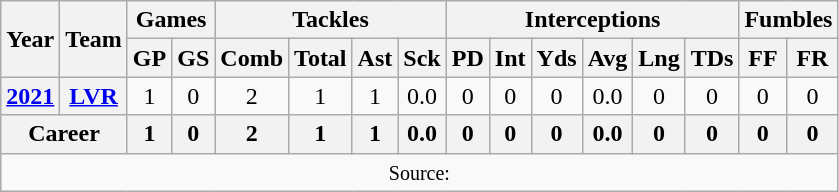<table class="wikitable" style="text-align: center;">
<tr>
<th rowspan="2">Year</th>
<th rowspan="2">Team</th>
<th colspan="2">Games</th>
<th colspan="4">Tackles</th>
<th colspan="6">Interceptions</th>
<th colspan="2">Fumbles</th>
</tr>
<tr>
<th>GP</th>
<th>GS</th>
<th>Comb</th>
<th>Total</th>
<th>Ast</th>
<th>Sck</th>
<th>PD</th>
<th>Int</th>
<th>Yds</th>
<th>Avg</th>
<th>Lng</th>
<th>TDs</th>
<th>FF</th>
<th>FR</th>
</tr>
<tr>
<th><a href='#'>2021</a></th>
<th><a href='#'>LVR</a></th>
<td>1</td>
<td>0</td>
<td>2</td>
<td>1</td>
<td>1</td>
<td>0.0</td>
<td>0</td>
<td>0</td>
<td>0</td>
<td>0.0</td>
<td>0</td>
<td>0</td>
<td>0</td>
<td>0</td>
</tr>
<tr>
<th colspan="2">Career</th>
<th>1</th>
<th>0</th>
<th>2</th>
<th>1</th>
<th>1</th>
<th>0.0</th>
<th>0</th>
<th>0</th>
<th>0</th>
<th>0.0</th>
<th>0</th>
<th>0</th>
<th>0</th>
<th>0</th>
</tr>
<tr>
<td colspan="18"><small>Source: </small></td>
</tr>
</table>
